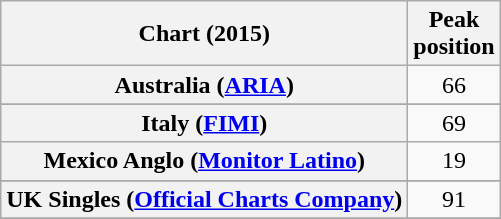<table class="wikitable sortable plainrowheaders" style="text-align:center;">
<tr>
<th>Chart (2015)</th>
<th>Peak<br>position</th>
</tr>
<tr>
<th scope="row">Australia (<a href='#'>ARIA</a>)</th>
<td>66</td>
</tr>
<tr>
</tr>
<tr>
</tr>
<tr>
</tr>
<tr>
</tr>
<tr>
</tr>
<tr>
</tr>
<tr>
</tr>
<tr>
<th scope="row">Italy (<a href='#'>FIMI</a>)</th>
<td>69</td>
</tr>
<tr>
<th scope="row">Mexico Anglo (<a href='#'>Monitor Latino</a>)</th>
<td>19</td>
</tr>
<tr>
</tr>
<tr>
</tr>
<tr>
<th scope="row">UK Singles (<a href='#'>Official Charts Company</a>)</th>
<td>91</td>
</tr>
<tr>
</tr>
<tr>
</tr>
<tr>
</tr>
<tr>
</tr>
<tr>
</tr>
</table>
